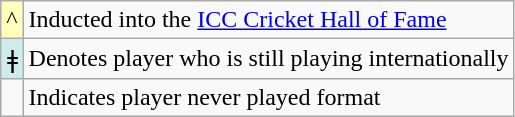<table class="wikitable">
<tr>
<td style="text-align:center; background:#ffb;">^</td>
<td>Inducted into the <a href='#'>ICC Cricket Hall of Fame</a></td>
</tr>
<tr>
<td style="text-align:center; background:#cfecec;">ǂ</td>
<td>Denotes player who is still playing internationally</td>
</tr>
<tr>
<td></td>
<td>Indicates player never played format</td>
</tr>
</table>
